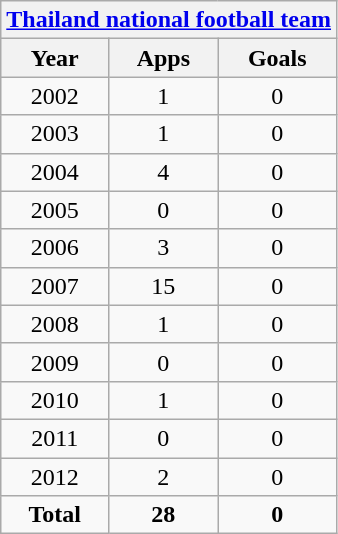<table class="wikitable" style="text-align:center">
<tr>
<th colspan=3><a href='#'>Thailand national football team</a></th>
</tr>
<tr>
<th>Year</th>
<th>Apps</th>
<th>Goals</th>
</tr>
<tr>
<td>2002</td>
<td>1</td>
<td>0</td>
</tr>
<tr>
<td>2003</td>
<td>1</td>
<td>0</td>
</tr>
<tr>
<td>2004</td>
<td>4</td>
<td>0</td>
</tr>
<tr>
<td>2005</td>
<td>0</td>
<td>0</td>
</tr>
<tr>
<td>2006</td>
<td>3</td>
<td>0</td>
</tr>
<tr>
<td>2007</td>
<td>15</td>
<td>0</td>
</tr>
<tr>
<td>2008</td>
<td>1</td>
<td>0</td>
</tr>
<tr>
<td>2009</td>
<td>0</td>
<td>0</td>
</tr>
<tr>
<td>2010</td>
<td>1</td>
<td>0</td>
</tr>
<tr>
<td>2011</td>
<td>0</td>
<td>0</td>
</tr>
<tr>
<td>2012</td>
<td>2</td>
<td>0</td>
</tr>
<tr>
<td><strong>Total</strong></td>
<td><strong>28</strong></td>
<td><strong>0</strong></td>
</tr>
</table>
